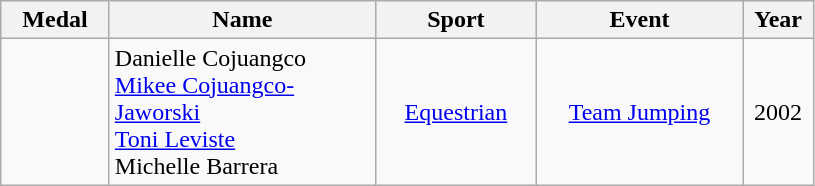<table class="wikitable"  style="font-size:100%;  text-align:center;">
<tr>
<th width="65">Medal</th>
<th width="170">Name</th>
<th width="100">Sport</th>
<th width="130">Event</th>
<th width="40">Year</th>
</tr>
<tr>
<td></td>
<td align=left>Danielle Cojuangco<br><a href='#'>Mikee Cojuangco-Jaworski</a><br><a href='#'>Toni Leviste</a><br>Michelle Barrera</td>
<td><a href='#'>Equestrian</a></td>
<td><a href='#'>Team Jumping</a></td>
<td>2002</td>
</tr>
</table>
